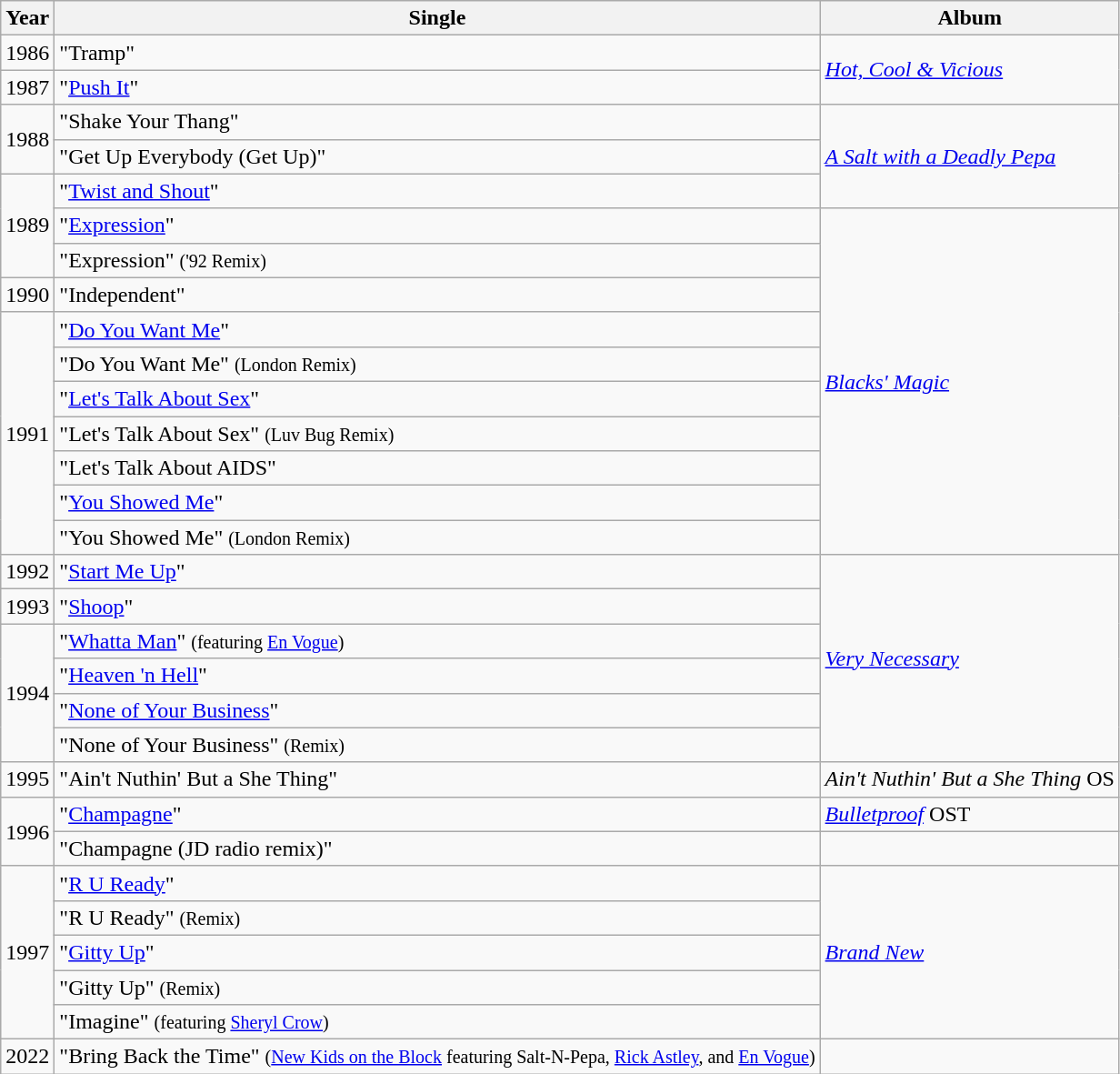<table class="wikitable">
<tr>
<th rowspan="1">Year</th>
<th rowspan="1">Single</th>
<th rowspan="1">Album</th>
</tr>
<tr>
<td rowspan="1">1986</td>
<td>"Tramp"</td>
<td rowspan="2"><em><a href='#'>Hot, Cool & Vicious</a></em></td>
</tr>
<tr>
<td rowspan="1">1987</td>
<td>"<a href='#'>Push It</a>"</td>
</tr>
<tr>
<td rowspan="2">1988</td>
<td>"Shake Your Thang"</td>
<td rowspan="3"><em><a href='#'>A Salt with a Deadly Pepa</a></em></td>
</tr>
<tr>
<td>"Get Up Everybody (Get Up)"</td>
</tr>
<tr>
<td rowspan="3">1989</td>
<td>"<a href='#'>Twist and Shout</a>"</td>
</tr>
<tr>
<td>"<a href='#'>Expression</a>"</td>
<td rowspan="10"><em><a href='#'>Blacks' Magic</a></em></td>
</tr>
<tr>
<td>"Expression" <small>('92 Remix)</small></td>
</tr>
<tr>
<td>1990</td>
<td>"Independent"</td>
</tr>
<tr>
<td rowspan="7">1991</td>
<td>"<a href='#'>Do You Want Me</a>"</td>
</tr>
<tr>
<td>"Do You Want Me" <small>(London Remix)</small></td>
</tr>
<tr>
<td>"<a href='#'>Let's Talk About Sex</a>"</td>
</tr>
<tr>
<td>"Let's Talk About Sex" <small>(Luv Bug Remix)</small></td>
</tr>
<tr>
<td>"Let's Talk About AIDS"</td>
</tr>
<tr>
<td>"<a href='#'>You Showed Me</a>"</td>
</tr>
<tr>
<td>"You Showed Me" <small>(London Remix)</small></td>
</tr>
<tr>
<td>1992</td>
<td>"<a href='#'>Start Me Up</a>"</td>
<td rowspan="6"><em><a href='#'>Very Necessary</a></em></td>
</tr>
<tr>
<td>1993</td>
<td>"<a href='#'>Shoop</a>"</td>
</tr>
<tr>
<td rowspan="4">1994</td>
<td>"<a href='#'>Whatta Man</a>" <small>(featuring <a href='#'>En Vogue</a>)</small></td>
</tr>
<tr>
<td>"<a href='#'>Heaven 'n Hell</a>"</td>
</tr>
<tr>
<td>"<a href='#'>None of Your Business</a>"</td>
</tr>
<tr>
<td>"None of Your Business" <small>(Remix)</small></td>
</tr>
<tr>
<td>1995</td>
<td>"Ain't Nuthin' But a She Thing"</td>
<td><em>Ain't Nuthin' But a She Thing</em> OS</td>
</tr>
<tr>
<td rowspan="2">1996</td>
<td>"<a href='#'>Champagne</a>"</td>
<td><em><a href='#'>Bulletproof</a></em> OST</td>
</tr>
<tr>
<td>"Champagne (JD radio remix)"</td>
<td></td>
</tr>
<tr>
<td rowspan="5">1997</td>
<td>"<a href='#'>R U Ready</a>"</td>
<td rowspan="5"><em><a href='#'>Brand New</a></em></td>
</tr>
<tr>
<td>"R U Ready" <small>(Remix)</small></td>
</tr>
<tr>
<td>"<a href='#'>Gitty Up</a>"</td>
</tr>
<tr>
<td>"Gitty Up" <small>(Remix)</small></td>
</tr>
<tr>
<td>"Imagine" <small>(featuring <a href='#'>Sheryl Crow</a>)</small></td>
</tr>
<tr>
<td rowspan= "1">2022</td>
<td>"Bring Back the Time" <small>(<a href='#'>New Kids on the Block</a> featuring Salt-N-Pepa, <a href='#'>Rick Astley</a>, and <a href='#'>En Vogue</a>)</small></td>
<td></td>
</tr>
</table>
